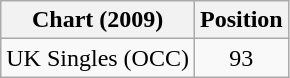<table class="wikitable">
<tr>
<th>Chart (2009)</th>
<th>Position</th>
</tr>
<tr>
<td>UK Singles (OCC)</td>
<td style="text-align:center;">93</td>
</tr>
</table>
